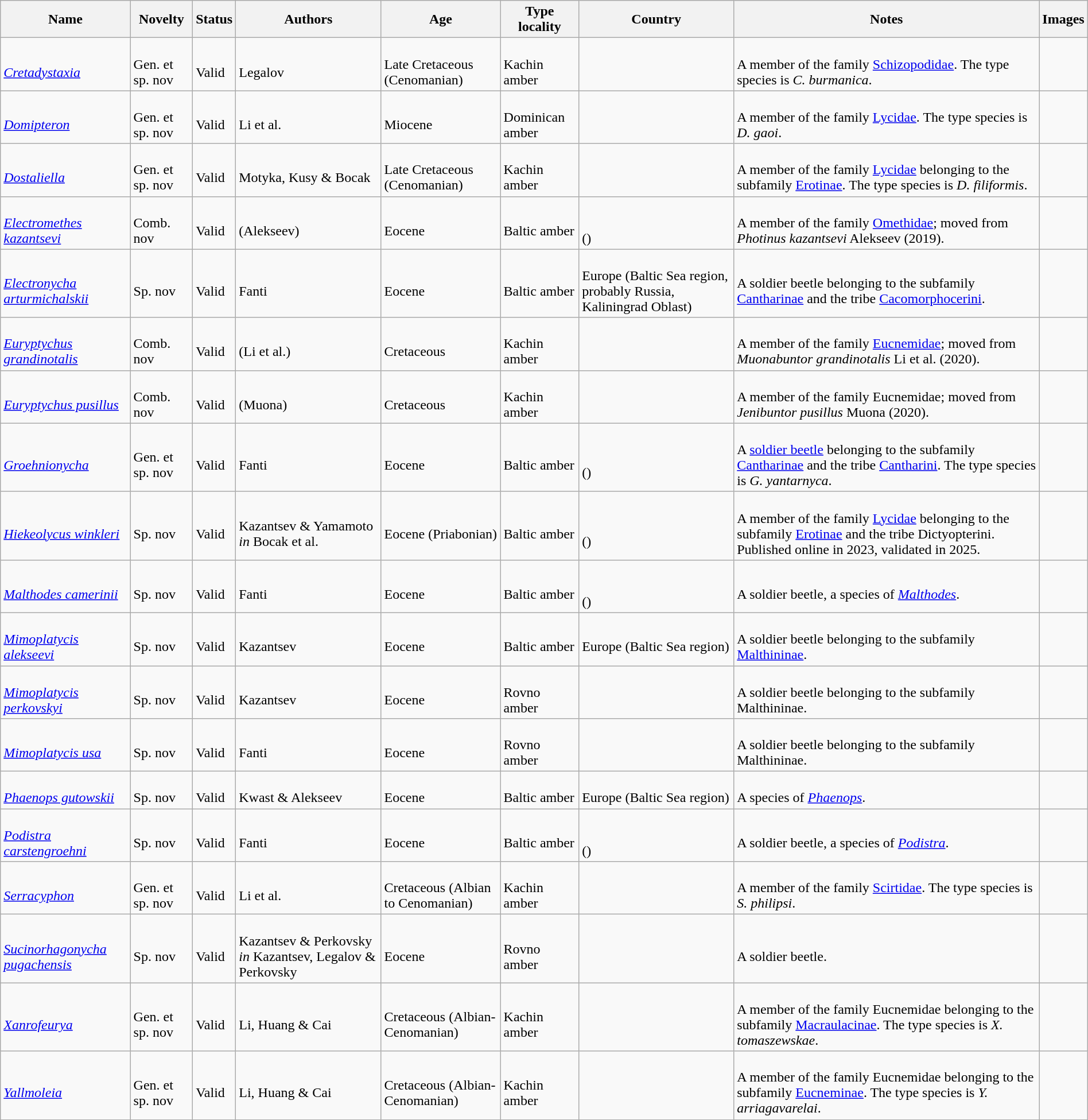<table class="wikitable sortable" align="center" width="100%">
<tr>
<th>Name</th>
<th>Novelty</th>
<th>Status</th>
<th>Authors</th>
<th>Age</th>
<th>Type locality</th>
<th>Country</th>
<th>Notes</th>
<th>Images</th>
</tr>
<tr>
<td><br><em><a href='#'>Cretadystaxia</a></em></td>
<td><br>Gen. et sp. nov</td>
<td><br>Valid</td>
<td><br>Legalov</td>
<td><br>Late Cretaceous (Cenomanian)</td>
<td><br>Kachin amber</td>
<td><br></td>
<td><br>A member of the family <a href='#'>Schizopodidae</a>. The type species is <em>C. burmanica</em>.</td>
<td></td>
</tr>
<tr>
<td><br><em><a href='#'>Domipteron</a></em></td>
<td><br>Gen. et sp. nov</td>
<td><br>Valid</td>
<td><br>Li et al.</td>
<td><br>Miocene</td>
<td><br>Dominican amber</td>
<td><br></td>
<td><br>A member of the family <a href='#'>Lycidae</a>. The type species is <em>D. gaoi</em>.</td>
<td></td>
</tr>
<tr>
<td><br><em><a href='#'>Dostaliella</a></em></td>
<td><br>Gen. et sp. nov</td>
<td><br>Valid</td>
<td><br>Motyka, Kusy & Bocak</td>
<td><br>Late Cretaceous (Cenomanian)</td>
<td><br>Kachin amber</td>
<td><br></td>
<td><br>A member of the family <a href='#'>Lycidae</a> belonging to the subfamily <a href='#'>Erotinae</a>. The type species is <em>D. filiformis</em>.</td>
<td></td>
</tr>
<tr>
<td><br><em><a href='#'>Electromethes kazantsevi</a></em></td>
<td><br>Comb. nov</td>
<td><br>Valid</td>
<td><br>(Alekseev)</td>
<td><br>Eocene</td>
<td><br>Baltic amber</td>
<td><br><br>()</td>
<td><br>A member of the family <a href='#'>Omethidae</a>; moved from <em>Photinus kazantsevi</em> Alekseev (2019).</td>
<td></td>
</tr>
<tr>
<td><br><em><a href='#'>Electronycha arturmichalskii</a></em></td>
<td><br>Sp. nov</td>
<td><br>Valid</td>
<td><br>Fanti</td>
<td><br>Eocene</td>
<td><br>Baltic amber</td>
<td><br>Europe (Baltic Sea region, probably Russia, Kaliningrad Oblast)</td>
<td><br>A soldier beetle belonging to the subfamily <a href='#'>Cantharinae</a> and the tribe <a href='#'>Cacomorphocerini</a>.</td>
<td></td>
</tr>
<tr>
<td><br><em><a href='#'>Euryptychus grandinotalis</a></em></td>
<td><br>Comb. nov</td>
<td><br>Valid</td>
<td><br>(Li et al.)</td>
<td><br>Cretaceous</td>
<td><br>Kachin amber</td>
<td><br></td>
<td><br>A member of the family <a href='#'>Eucnemidae</a>; moved from <em>Muonabuntor grandinotalis</em> Li et al. (2020).</td>
<td></td>
</tr>
<tr>
<td><br><em><a href='#'>Euryptychus pusillus</a></em></td>
<td><br>Comb. nov</td>
<td><br>Valid</td>
<td><br>(Muona)</td>
<td><br>Cretaceous</td>
<td><br>Kachin amber</td>
<td><br></td>
<td><br>A member of the family Eucnemidae; moved from <em>Jenibuntor pusillus</em> Muona (2020).</td>
<td></td>
</tr>
<tr>
<td><br><em><a href='#'>Groehnionycha</a></em></td>
<td><br>Gen. et sp. nov</td>
<td><br>Valid</td>
<td><br>Fanti</td>
<td><br>Eocene</td>
<td><br>Baltic amber</td>
<td><br><br>()</td>
<td><br>A <a href='#'>soldier beetle</a> belonging to the subfamily <a href='#'>Cantharinae</a> and the tribe <a href='#'>Cantharini</a>. The type species is <em>G. yantarnyca</em>.</td>
<td></td>
</tr>
<tr>
<td><br><em><a href='#'>Hiekeolycus winkleri</a></em></td>
<td><br>Sp. nov</td>
<td><br>Valid</td>
<td><br>Kazantsev & Yamamoto <em>in</em> Bocak et al.</td>
<td><br>Eocene (Priabonian)</td>
<td><br>Baltic amber</td>
<td><br><br>()</td>
<td><br>A member of the family <a href='#'>Lycidae</a> belonging to the subfamily <a href='#'>Erotinae</a> and the tribe Dictyopterini. Published online in 2023, validated in 2025.</td>
<td></td>
</tr>
<tr>
<td><br><em><a href='#'>Malthodes camerinii</a></em></td>
<td><br>Sp. nov</td>
<td><br>Valid</td>
<td><br>Fanti</td>
<td><br>Eocene</td>
<td><br>Baltic amber</td>
<td><br><br>()</td>
<td><br>A soldier beetle, a species of <em><a href='#'>Malthodes</a></em>.</td>
<td></td>
</tr>
<tr>
<td><br><em><a href='#'>Mimoplatycis alekseevi</a></em></td>
<td><br>Sp. nov</td>
<td><br>Valid</td>
<td><br>Kazantsev</td>
<td><br>Eocene</td>
<td><br>Baltic amber</td>
<td><br>Europe (Baltic Sea region)</td>
<td><br>A soldier beetle belonging to the subfamily <a href='#'>Malthininae</a>.</td>
<td></td>
</tr>
<tr>
<td><br><em><a href='#'>Mimoplatycis perkovskyi</a></em></td>
<td><br>Sp. nov</td>
<td><br>Valid</td>
<td><br>Kazantsev</td>
<td><br>Eocene</td>
<td><br>Rovno amber</td>
<td><br></td>
<td><br>A soldier beetle belonging to the subfamily Malthininae.</td>
<td></td>
</tr>
<tr>
<td><br><em><a href='#'>Mimoplatycis usa</a></em></td>
<td><br>Sp. nov</td>
<td><br>Valid</td>
<td><br>Fanti</td>
<td><br>Eocene</td>
<td><br>Rovno amber</td>
<td><br></td>
<td><br>A soldier beetle belonging to the subfamily Malthininae.</td>
<td></td>
</tr>
<tr>
<td><br><em><a href='#'>Phaenops gutowskii</a></em></td>
<td><br>Sp. nov</td>
<td><br>Valid</td>
<td><br>Kwast & Alekseev</td>
<td><br>Eocene</td>
<td><br>Baltic amber</td>
<td><br>Europe (Baltic Sea region)</td>
<td><br>A species of <em><a href='#'>Phaenops</a></em>.</td>
<td></td>
</tr>
<tr>
<td><br><em><a href='#'>Podistra carstengroehni</a></em></td>
<td><br>Sp. nov</td>
<td><br>Valid</td>
<td><br>Fanti</td>
<td><br>Eocene</td>
<td><br>Baltic amber</td>
<td><br><br>()</td>
<td><br>A soldier beetle, a species of <em><a href='#'>Podistra</a></em>.</td>
<td></td>
</tr>
<tr>
<td><br><em><a href='#'>Serracyphon</a></em></td>
<td><br>Gen. et sp. nov</td>
<td><br>Valid</td>
<td><br>Li et al.</td>
<td><br>Cretaceous (Albian to Cenomanian)</td>
<td><br>Kachin amber</td>
<td><br></td>
<td><br>A member of the family <a href='#'>Scirtidae</a>. The type species is <em>S. philipsi</em>.</td>
<td></td>
</tr>
<tr>
<td><br><em><a href='#'>Sucinorhagonycha pugachensis</a></em></td>
<td><br>Sp. nov</td>
<td><br>Valid</td>
<td><br>Kazantsev & Perkovsky <em>in</em> Kazantsev, Legalov & Perkovsky</td>
<td><br>Eocene</td>
<td><br>Rovno amber</td>
<td><br></td>
<td><br>A soldier beetle.</td>
<td></td>
</tr>
<tr>
<td><br><em><a href='#'>Xanrofeurya</a></em></td>
<td><br>Gen. et sp. nov</td>
<td><br>Valid</td>
<td><br>Li, Huang & Cai</td>
<td><br>Cretaceous (Albian-Cenomanian)</td>
<td><br>Kachin amber</td>
<td><br></td>
<td><br>A member of the family Eucnemidae belonging to the subfamily <a href='#'>Macraulacinae</a>. The type species is <em>X. tomaszewskae</em>.</td>
<td></td>
</tr>
<tr>
<td><br><em><a href='#'>Yallmoleia</a></em></td>
<td><br>Gen. et sp. nov</td>
<td><br>Valid</td>
<td><br>Li, Huang & Cai</td>
<td><br>Cretaceous (Albian-Cenomanian)</td>
<td><br>Kachin amber</td>
<td><br></td>
<td><br>A member of the family Eucnemidae belonging to the subfamily <a href='#'>Eucneminae</a>. The type species is <em>Y. arriagavarelai</em>.</td>
<td></td>
</tr>
<tr>
</tr>
</table>
